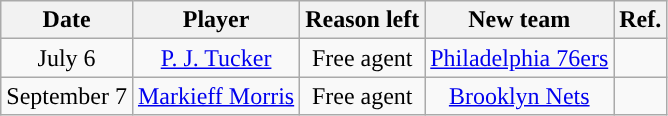<table class="wikitable sortable sortable" style="text-align: center">
<tr>
<th>Date</th>
<th>Player</th>
<th>Reason left</th>
<th>New team</th>
<th>Ref.</th>
</tr>
<tr>
<td>July 6</td>
<td><a href='#'>P. J. Tucker</a></td>
<td>Free agent</td>
<td><a href='#'>Philadelphia 76ers</a></td>
<td></td>
</tr>
<tr>
<td>September 7</td>
<td><a href='#'>Markieff Morris</a></td>
<td>Free agent</td>
<td><a href='#'>Brooklyn Nets</a></td>
<td></td>
</tr>
</table>
